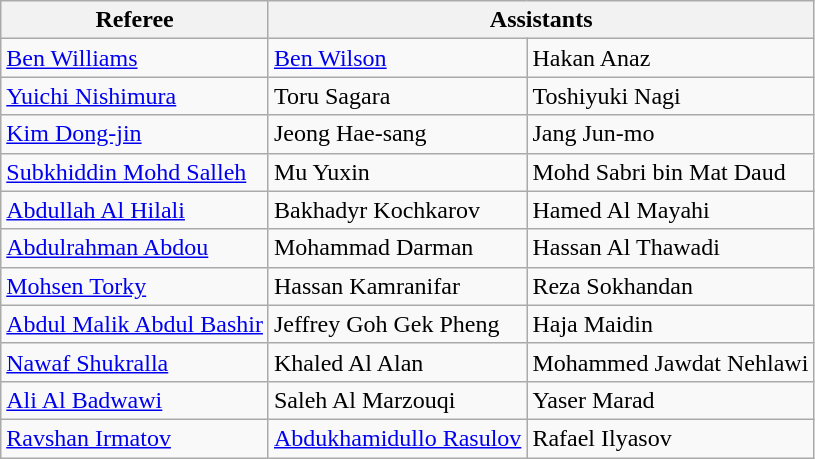<table class="wikitable">
<tr>
<th>Referee</th>
<th colspan="2">Assistants</th>
</tr>
<tr>
<td> <a href='#'>Ben Williams</a></td>
<td> <a href='#'>Ben Wilson</a></td>
<td> Hakan Anaz</td>
</tr>
<tr>
<td> <a href='#'>Yuichi Nishimura</a></td>
<td> Toru Sagara</td>
<td> Toshiyuki Nagi</td>
</tr>
<tr>
<td> <a href='#'>Kim Dong-jin</a></td>
<td> Jeong Hae-sang</td>
<td> Jang Jun-mo</td>
</tr>
<tr>
<td> <a href='#'>Subkhiddin Mohd Salleh</a></td>
<td> Mu Yuxin</td>
<td> Mohd Sabri bin Mat Daud</td>
</tr>
<tr>
<td> <a href='#'>Abdullah Al Hilali</a></td>
<td> Bakhadyr Kochkarov</td>
<td> Hamed Al Mayahi</td>
</tr>
<tr>
<td> <a href='#'>Abdulrahman Abdou</a></td>
<td> Mohammad Darman</td>
<td> Hassan Al Thawadi</td>
</tr>
<tr>
<td> <a href='#'>Mohsen Torky</a></td>
<td> Hassan Kamranifar</td>
<td> Reza Sokhandan</td>
</tr>
<tr>
<td> <a href='#'>Abdul Malik Abdul Bashir</a></td>
<td> Jeffrey Goh Gek Pheng</td>
<td> Haja Maidin</td>
</tr>
<tr>
<td> <a href='#'>Nawaf Shukralla</a></td>
<td> Khaled Al Alan</td>
<td> Mohammed Jawdat Nehlawi</td>
</tr>
<tr>
<td> <a href='#'>Ali Al Badwawi</a></td>
<td> Saleh Al Marzouqi</td>
<td> Yaser Marad</td>
</tr>
<tr>
<td> <a href='#'>Ravshan Irmatov</a></td>
<td> <a href='#'>Abdukhamidullo Rasulov</a></td>
<td> Rafael Ilyasov</td>
</tr>
</table>
